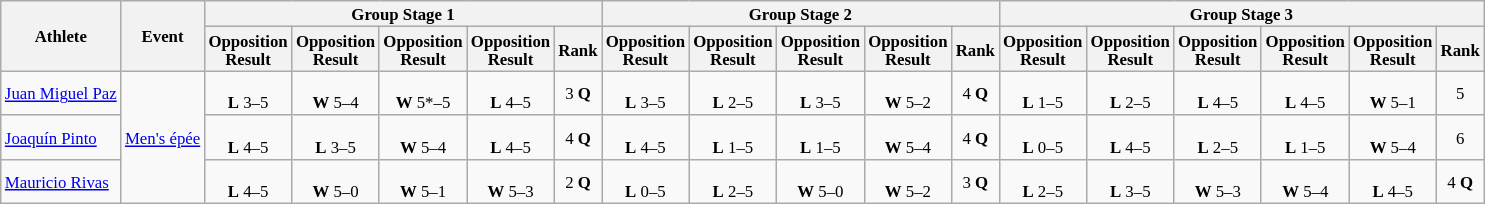<table class=wikitable style="font-size:70%">
<tr>
<th rowspan="2">Athlete</th>
<th rowspan="2">Event</th>
<th colspan="5">Group Stage 1</th>
<th colspan="5">Group Stage 2</th>
<th colspan="6">Group Stage 3</th>
</tr>
<tr>
<th>Opposition<br>Result</th>
<th>Opposition<br>Result</th>
<th>Opposition<br>Result</th>
<th>Opposition<br>Result</th>
<th>Rank</th>
<th>Opposition<br>Result</th>
<th>Opposition<br>Result</th>
<th>Opposition<br>Result</th>
<th>Opposition<br>Result</th>
<th>Rank</th>
<th>Opposition<br>Result</th>
<th>Opposition<br>Result</th>
<th>Opposition<br>Result</th>
<th>Opposition<br>Result</th>
<th>Opposition<br>Result</th>
<th>Rank</th>
</tr>
<tr align=center>
<td align=left><a href='#'>Juan Miguel Paz</a></td>
<td align=left rowspan=3><a href='#'>Men's épée</a></td>
<td><br><strong>L</strong> 3–5</td>
<td><br><strong>W</strong> 5–4</td>
<td><br><strong>W</strong> 5*–5</td>
<td><br><strong>L</strong> 4–5</td>
<td>3 <strong>Q</strong></td>
<td><br><strong>L</strong> 3–5</td>
<td><br><strong>L</strong> 2–5</td>
<td><br><strong>L</strong> 3–5</td>
<td><br><strong>W</strong> 5–2</td>
<td>4 <strong>Q</strong></td>
<td><br><strong>L</strong> 1–5</td>
<td><br><strong>L</strong> 2–5</td>
<td><br><strong>L</strong> 4–5</td>
<td><br><strong>L</strong> 4–5</td>
<td><br><strong>W</strong> 5–1</td>
<td>5</td>
</tr>
<tr align=center>
<td align=left><a href='#'>Joaquín Pinto</a></td>
<td><br><strong>L</strong> 4–5</td>
<td><br><strong>L</strong> 3–5</td>
<td><br><strong>W</strong> 5–4</td>
<td><br><strong>L</strong> 4–5</td>
<td>4 <strong>Q</strong></td>
<td><br><strong>L</strong> 4–5</td>
<td><br><strong>L</strong> 1–5</td>
<td><br><strong>L</strong> 1–5</td>
<td><br><strong>W</strong> 5–4</td>
<td>4 <strong>Q</strong></td>
<td><br><strong>L</strong> 0–5</td>
<td><br><strong>L</strong> 4–5</td>
<td><br><strong>L</strong> 2–5</td>
<td><br><strong>L</strong> 1–5</td>
<td><br><strong>W</strong> 5–4</td>
<td>6</td>
</tr>
<tr align=center>
<td align=left><a href='#'>Mauricio Rivas</a></td>
<td><br><strong>L</strong> 4–5</td>
<td><br><strong>W</strong> 5–0</td>
<td><br><strong>W</strong> 5–1</td>
<td><br><strong>W</strong> 5–3</td>
<td>2 <strong>Q</strong></td>
<td><br><strong>L</strong> 0–5</td>
<td><br><strong>L</strong> 2–5</td>
<td><br><strong>W</strong> 5–0</td>
<td><br><strong>W</strong> 5–2</td>
<td>3 <strong>Q</strong></td>
<td><br><strong>L</strong> 2–5</td>
<td><br><strong>L</strong> 3–5</td>
<td><br><strong>W</strong> 5–3</td>
<td><br><strong>W</strong> 5–4</td>
<td><br><strong>L</strong> 4–5</td>
<td>4 <strong>Q</strong></td>
</tr>
</table>
